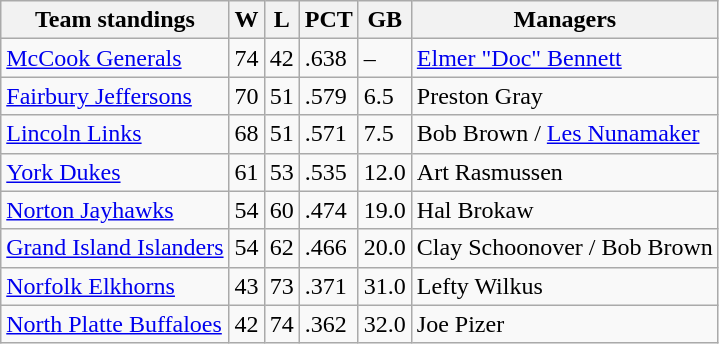<table class="wikitable">
<tr>
<th>Team standings</th>
<th>W</th>
<th>L</th>
<th>PCT</th>
<th>GB</th>
<th>Managers</th>
</tr>
<tr>
<td><a href='#'>McCook Generals</a></td>
<td>74</td>
<td>42</td>
<td>.638</td>
<td>–</td>
<td><a href='#'>Elmer "Doc" Bennett</a></td>
</tr>
<tr>
<td><a href='#'>Fairbury Jeffersons</a></td>
<td>70</td>
<td>51</td>
<td>.579</td>
<td>6.5</td>
<td>Preston Gray</td>
</tr>
<tr>
<td><a href='#'>Lincoln Links</a></td>
<td>68</td>
<td>51</td>
<td>.571</td>
<td>7.5</td>
<td>Bob Brown / <a href='#'>Les Nunamaker</a></td>
</tr>
<tr>
<td><a href='#'>York Dukes</a></td>
<td>61</td>
<td>53</td>
<td>.535</td>
<td>12.0</td>
<td>Art Rasmussen</td>
</tr>
<tr>
<td><a href='#'>Norton Jayhawks</a></td>
<td>54</td>
<td>60</td>
<td>.474</td>
<td>19.0</td>
<td>Hal Brokaw</td>
</tr>
<tr>
<td><a href='#'>Grand Island Islanders</a></td>
<td>54</td>
<td>62</td>
<td>.466</td>
<td>20.0</td>
<td>Clay Schoonover / Bob Brown</td>
</tr>
<tr>
<td><a href='#'>Norfolk Elkhorns</a></td>
<td>43</td>
<td>73</td>
<td>.371</td>
<td>31.0</td>
<td>Lefty Wilkus</td>
</tr>
<tr>
<td><a href='#'>North Platte Buffaloes</a></td>
<td>42</td>
<td>74</td>
<td>.362</td>
<td>32.0</td>
<td>Joe Pizer</td>
</tr>
</table>
